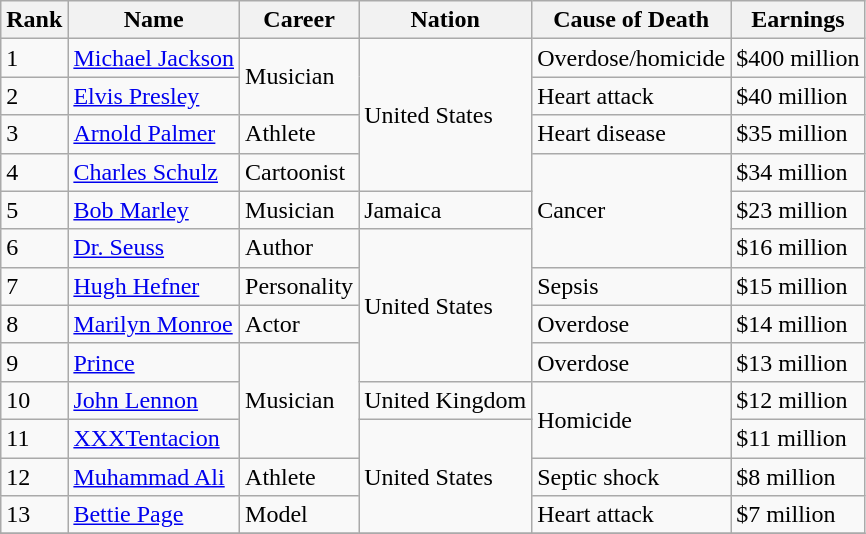<table class="wikitable sortable" border="1">
<tr>
<th scope="col">Rank</th>
<th scope="col">Name</th>
<th scope="col">Career</th>
<th scope="col">Nation</th>
<th>Cause of Death</th>
<th scope="col">Earnings</th>
</tr>
<tr>
<td>1</td>
<td><a href='#'>Michael Jackson</a></td>
<td rowspan="2">Musician</td>
<td rowspan="4">United States</td>
<td>Overdose/homicide</td>
<td>$400 million</td>
</tr>
<tr>
<td>2</td>
<td><a href='#'>Elvis Presley</a></td>
<td>Heart attack</td>
<td>$40 million</td>
</tr>
<tr>
<td>3</td>
<td><a href='#'>Arnold Palmer</a></td>
<td>Athlete</td>
<td>Heart disease</td>
<td>$35 million</td>
</tr>
<tr>
<td>4</td>
<td><a href='#'>Charles Schulz</a></td>
<td>Cartoonist</td>
<td rowspan="3">Cancer</td>
<td>$34 million</td>
</tr>
<tr>
<td>5</td>
<td><a href='#'>Bob Marley</a></td>
<td>Musician</td>
<td>Jamaica</td>
<td>$23 million</td>
</tr>
<tr>
<td>6</td>
<td><a href='#'>Dr. Seuss</a></td>
<td>Author</td>
<td rowspan="4">United States</td>
<td>$16 million</td>
</tr>
<tr>
<td>7</td>
<td><a href='#'>Hugh Hefner</a></td>
<td>Personality</td>
<td>Sepsis</td>
<td>$15 million</td>
</tr>
<tr>
<td>8</td>
<td><a href='#'>Marilyn Monroe</a></td>
<td>Actor</td>
<td>Overdose</td>
<td>$14 million</td>
</tr>
<tr>
<td>9</td>
<td><a href='#'>Prince</a></td>
<td rowspan="3">Musician</td>
<td>Overdose</td>
<td>$13 million</td>
</tr>
<tr>
<td>10</td>
<td><a href='#'>John Lennon</a></td>
<td>United Kingdom</td>
<td rowspan="2">Homicide</td>
<td>$12 million</td>
</tr>
<tr>
<td>11</td>
<td><a href='#'>XXXTentacion</a></td>
<td rowspan="3">United States</td>
<td>$11 million</td>
</tr>
<tr>
<td>12</td>
<td><a href='#'>Muhammad Ali</a></td>
<td>Athlete</td>
<td>Septic shock</td>
<td>$8 million</td>
</tr>
<tr>
<td>13</td>
<td><a href='#'>Bettie Page</a></td>
<td>Model</td>
<td>Heart attack</td>
<td>$7 million</td>
</tr>
<tr>
</tr>
</table>
